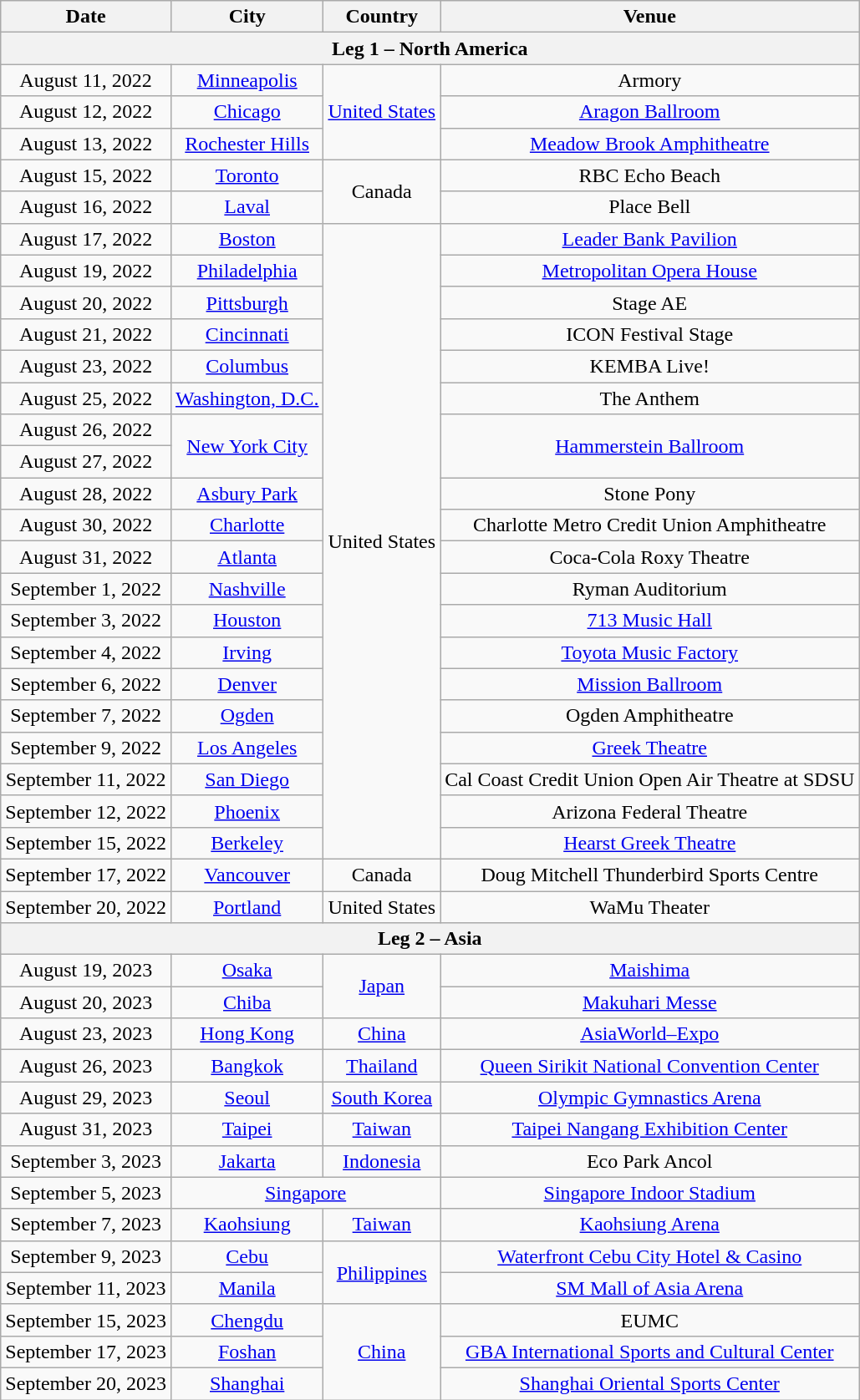<table class="wikitable" style="text-align:center;">
<tr>
<th>Date</th>
<th>City</th>
<th>Country</th>
<th>Venue</th>
</tr>
<tr>
<th colspan="4">Leg 1 – North America</th>
</tr>
<tr>
<td>August 11, 2022</td>
<td><a href='#'>Minneapolis</a></td>
<td rowspan="3"><a href='#'>United States</a></td>
<td>Armory</td>
</tr>
<tr>
<td>August 12, 2022</td>
<td><a href='#'>Chicago</a></td>
<td><a href='#'>Aragon Ballroom</a></td>
</tr>
<tr>
<td>August 13, 2022</td>
<td><a href='#'>Rochester Hills</a></td>
<td><a href='#'>Meadow Brook Amphitheatre</a></td>
</tr>
<tr>
<td>August 15, 2022</td>
<td><a href='#'>Toronto</a></td>
<td rowspan="2">Canada</td>
<td>RBC Echo Beach</td>
</tr>
<tr>
<td>August 16, 2022</td>
<td><a href='#'>Laval</a></td>
<td>Place Bell</td>
</tr>
<tr>
<td>August 17, 2022</td>
<td><a href='#'>Boston</a></td>
<td rowspan="20">United States</td>
<td><a href='#'>Leader Bank Pavilion</a></td>
</tr>
<tr>
<td>August 19, 2022</td>
<td><a href='#'>Philadelphia</a></td>
<td><a href='#'>Metropolitan Opera House</a></td>
</tr>
<tr>
<td>August 20, 2022</td>
<td><a href='#'>Pittsburgh</a></td>
<td>Stage AE</td>
</tr>
<tr>
<td>August 21, 2022</td>
<td><a href='#'>Cincinnati</a></td>
<td>ICON Festival Stage</td>
</tr>
<tr>
<td>August 23, 2022</td>
<td><a href='#'>Columbus</a></td>
<td>KEMBA Live!</td>
</tr>
<tr>
<td>August 25, 2022</td>
<td><a href='#'>Washington, D.C.</a></td>
<td>The Anthem</td>
</tr>
<tr>
<td>August 26, 2022</td>
<td rowspan="2"><a href='#'>New York City</a></td>
<td rowspan="2"><a href='#'>Hammerstein Ballroom</a></td>
</tr>
<tr>
<td>August 27, 2022</td>
</tr>
<tr>
<td>August 28, 2022</td>
<td><a href='#'>Asbury Park</a></td>
<td>Stone Pony</td>
</tr>
<tr>
<td>August 30, 2022</td>
<td><a href='#'>Charlotte</a></td>
<td>Charlotte Metro Credit Union Amphitheatre</td>
</tr>
<tr>
<td>August 31, 2022</td>
<td><a href='#'>Atlanta</a></td>
<td>Coca-Cola Roxy Theatre</td>
</tr>
<tr>
<td>September 1, 2022</td>
<td><a href='#'>Nashville</a></td>
<td>Ryman Auditorium</td>
</tr>
<tr>
<td>September 3, 2022</td>
<td><a href='#'>Houston</a></td>
<td><a href='#'>713 Music Hall</a></td>
</tr>
<tr>
<td>September 4, 2022</td>
<td><a href='#'>Irving</a></td>
<td><a href='#'>Toyota Music Factory</a></td>
</tr>
<tr>
<td>September 6, 2022</td>
<td><a href='#'>Denver</a></td>
<td><a href='#'>Mission Ballroom</a></td>
</tr>
<tr>
<td>September 7, 2022</td>
<td><a href='#'>Ogden</a></td>
<td>Ogden Amphitheatre</td>
</tr>
<tr>
<td>September 9, 2022</td>
<td><a href='#'>Los Angeles</a></td>
<td><a href='#'>Greek Theatre</a></td>
</tr>
<tr>
<td>September 11, 2022</td>
<td><a href='#'>San Diego</a></td>
<td>Cal Coast Credit Union Open Air Theatre at SDSU</td>
</tr>
<tr>
<td>September 12, 2022</td>
<td><a href='#'>Phoenix</a></td>
<td>Arizona Federal Theatre</td>
</tr>
<tr>
<td>September 15, 2022</td>
<td><a href='#'>Berkeley</a></td>
<td><a href='#'>Hearst Greek Theatre</a></td>
</tr>
<tr>
<td>September 17, 2022</td>
<td><a href='#'>Vancouver</a></td>
<td>Canada</td>
<td>Doug Mitchell Thunderbird Sports Centre</td>
</tr>
<tr>
<td>September 20, 2022</td>
<td><a href='#'>Portland</a></td>
<td>United States</td>
<td>WaMu Theater</td>
</tr>
<tr>
<th colspan="4">Leg 2 – Asia</th>
</tr>
<tr>
<td>August 19, 2023</td>
<td><a href='#'>Osaka</a></td>
<td rowspan="2"><a href='#'>Japan</a></td>
<td><a href='#'>Maishima</a></td>
</tr>
<tr>
<td>August 20, 2023</td>
<td><a href='#'>Chiba</a></td>
<td><a href='#'>Makuhari Messe</a></td>
</tr>
<tr>
<td>August 23, 2023</td>
<td><a href='#'>Hong Kong</a></td>
<td><a href='#'>China</a></td>
<td><a href='#'>AsiaWorld–Expo</a></td>
</tr>
<tr>
<td>August 26, 2023</td>
<td><a href='#'>Bangkok</a></td>
<td><a href='#'>Thailand</a></td>
<td><a href='#'>Queen Sirikit National Convention Center</a></td>
</tr>
<tr>
<td>August 29, 2023</td>
<td><a href='#'>Seoul</a></td>
<td><a href='#'>South Korea</a></td>
<td><a href='#'>Olympic Gymnastics Arena</a></td>
</tr>
<tr>
<td>August 31, 2023</td>
<td><a href='#'>Taipei</a></td>
<td><a href='#'>Taiwan</a></td>
<td><a href='#'>Taipei Nangang Exhibition Center</a></td>
</tr>
<tr>
<td>September 3, 2023</td>
<td><a href='#'>Jakarta</a></td>
<td><a href='#'>Indonesia</a></td>
<td>Eco Park Ancol</td>
</tr>
<tr>
<td>September 5, 2023</td>
<td colspan="2"><a href='#'>Singapore</a></td>
<td><a href='#'>Singapore Indoor Stadium</a></td>
</tr>
<tr>
<td>September 7, 2023</td>
<td><a href='#'>Kaohsiung</a></td>
<td><a href='#'>Taiwan</a></td>
<td><a href='#'>Kaohsiung Arena</a></td>
</tr>
<tr>
<td>September 9, 2023</td>
<td><a href='#'>Cebu</a></td>
<td rowspan="2"><a href='#'>Philippines</a></td>
<td><a href='#'>Waterfront Cebu City Hotel & Casino</a></td>
</tr>
<tr>
<td>September 11, 2023</td>
<td><a href='#'>Manila</a></td>
<td><a href='#'>SM Mall of Asia Arena</a></td>
</tr>
<tr>
<td>September 15, 2023</td>
<td><a href='#'>Chengdu</a></td>
<td rowspan="3"><a href='#'>China</a></td>
<td>EUMC</td>
</tr>
<tr>
<td>September 17, 2023</td>
<td><a href='#'>Foshan</a></td>
<td><a href='#'>GBA International Sports and Cultural Center</a></td>
</tr>
<tr>
<td>September 20, 2023</td>
<td><a href='#'>Shanghai</a></td>
<td><a href='#'>Shanghai Oriental Sports Center</a></td>
</tr>
</table>
